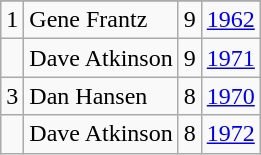<table class="wikitable">
<tr>
</tr>
<tr>
<td>1</td>
<td>Gene Frantz</td>
<td>9</td>
<td><a href='#'>1962</a></td>
</tr>
<tr>
<td></td>
<td>Dave Atkinson</td>
<td>9</td>
<td><a href='#'>1971</a></td>
</tr>
<tr>
<td>3</td>
<td>Dan Hansen</td>
<td>8</td>
<td><a href='#'>1970</a></td>
</tr>
<tr>
<td></td>
<td>Dave Atkinson</td>
<td>8</td>
<td><a href='#'>1972</a></td>
</tr>
</table>
